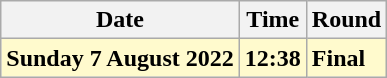<table class="wikitable">
<tr>
<th>Date</th>
<th>Time</th>
<th>Round</th>
</tr>
<tr>
<td style=background:lemonchiffon><strong>Sunday 7 August 2022</strong></td>
<td style=background:lemonchiffon><strong>12:38</strong></td>
<td style=background:lemonchiffon><strong>Final</strong></td>
</tr>
</table>
